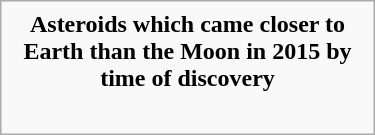<table class="infobox" style="width: 250px;">
<tr>
<td style="text-align:center"><strong>Asteroids which came closer to Earth than the Moon in 2015 by time of discovery</strong></td>
</tr>
<tr>
<td><br></td>
</tr>
</table>
